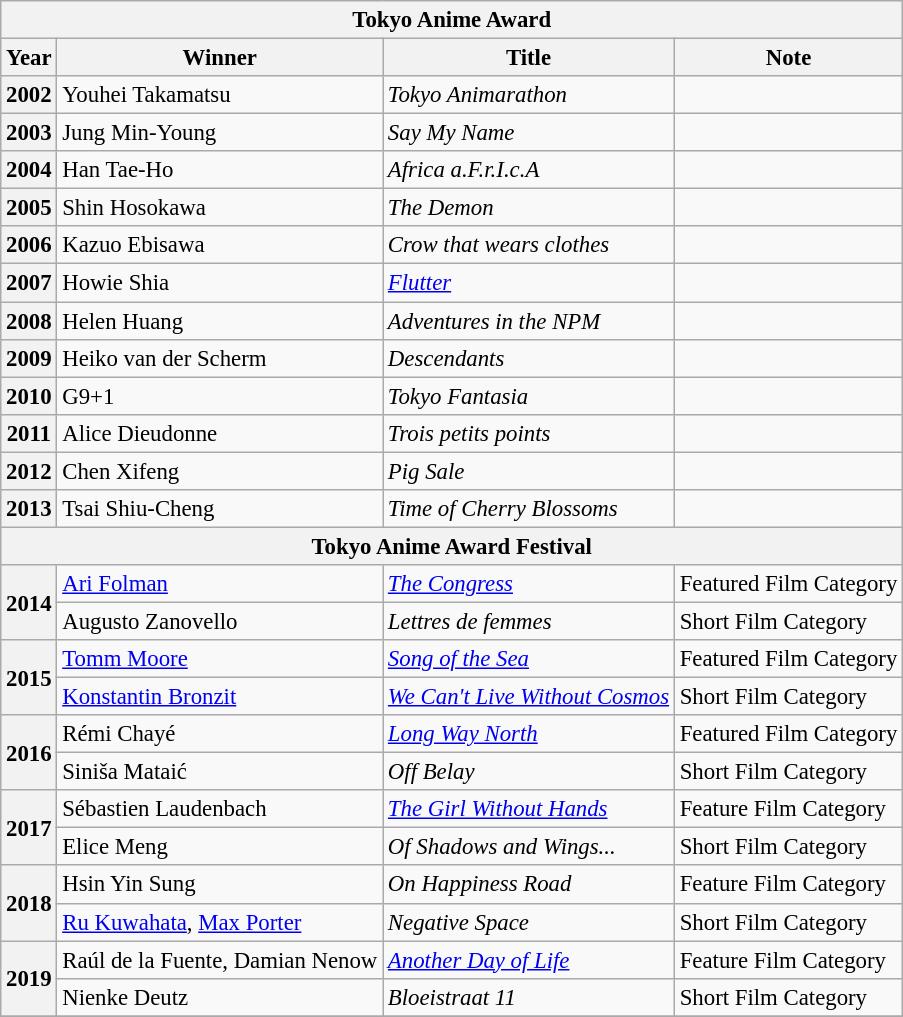<table class="wikitable" style="font-size: 95%;">
<tr>
<th colspan="4">Tokyo Anime Award</th>
</tr>
<tr>
<th>Year</th>
<th>Winner</th>
<th>Title</th>
<th>Note</th>
</tr>
<tr>
<th>2002</th>
<td> Youhei Takamatsu</td>
<td><em>Tokyo Animarathon</em></td>
<td></td>
</tr>
<tr>
<th>2003</th>
<td> Jung Min-Young</td>
<td><em>Say My Name</em></td>
<td></td>
</tr>
<tr>
<th>2004</th>
<td> Han Tae-Ho</td>
<td><em>Africa a.F.r.I.c.A</em></td>
<td></td>
</tr>
<tr>
<th>2005</th>
<td> Shin Hosokawa</td>
<td><em>The Demon</em></td>
<td></td>
</tr>
<tr>
<th>2006</th>
<td> Kazuo Ebisawa</td>
<td><em>Crow that wears clothes</em></td>
<td></td>
</tr>
<tr>
<th>2007</th>
<td> Howie Shia</td>
<td><em><a href='#'>Flutter</a></em></td>
<td></td>
</tr>
<tr>
<th>2008</th>
<td> Helen Huang</td>
<td><em>Adventures in the NPM</em></td>
<td></td>
</tr>
<tr>
<th>2009</th>
<td> Heiko van der Scherm</td>
<td><em>Descendants</em></td>
<td></td>
</tr>
<tr>
<th>2010</th>
<td> G9+1</td>
<td><em>Tokyo Fantasia</em></td>
<td></td>
</tr>
<tr>
<th>2011</th>
<td> Alice Dieudonne</td>
<td><em>Trois petits points</em></td>
<td></td>
</tr>
<tr>
<th>2012</th>
<td> Chen Xifeng</td>
<td><em>Pig Sale</em></td>
<td></td>
</tr>
<tr>
<th>2013</th>
<td> Tsai Shiu-Cheng</td>
<td><em>Time of Cherry Blossoms</em></td>
<td></td>
</tr>
<tr>
<th colspan="4">Tokyo Anime Award Festival</th>
</tr>
<tr>
<th rowspan="2">2014</th>
<td> <a href='#'>Ari Folman</a></td>
<td><em><a href='#'>The Congress</a></em></td>
<td>Featured Film Category</td>
</tr>
<tr>
<td> Augusto Zanovello</td>
<td><em>Lettres de femmes</em></td>
<td>Short Film Category</td>
</tr>
<tr>
<th rowspan="2">2015</th>
<td> <a href='#'>Tomm Moore</a></td>
<td><em><a href='#'>Song of the Sea</a></em></td>
<td>Featured Film Category</td>
</tr>
<tr>
<td> <a href='#'>Konstantin Bronzit</a></td>
<td><em><a href='#'>We Can't Live Without Cosmos</a></em></td>
<td>Short Film Category</td>
</tr>
<tr>
<th rowspan="2">2016</th>
<td> Rémi Chayé</td>
<td><em><a href='#'>Long Way North</a></em></td>
<td>Featured Film Category</td>
</tr>
<tr>
<td> Siniša Mataić</td>
<td><em>Off Belay</em></td>
<td>Short Film Category</td>
</tr>
<tr>
<th rowspan="2">2017</th>
<td> Sébastien Laudenbach</td>
<td><em><a href='#'>The Girl Without Hands</a></em></td>
<td>Feature Film Category</td>
</tr>
<tr>
<td> Elice Meng</td>
<td><em>Of Shadows and Wings...</em></td>
<td>Short Film Category</td>
</tr>
<tr>
<th rowspan="2">2018</th>
<td> Hsin Yin Sung</td>
<td><em>On Happiness Road</em></td>
<td>Feature Film Category</td>
</tr>
<tr>
<td> <a href='#'>Ru Kuwahata</a>, <a href='#'>Max Porter</a></td>
<td><em>Negative Space</em></td>
<td>Short Film Category</td>
</tr>
<tr>
<th rowspan="2">2019</th>
<td> Raúl de la Fuente, Damian Nenow</td>
<td><em><a href='#'>Another Day of Life</a></em></td>
<td>Feature Film Category</td>
</tr>
<tr>
<td> Nienke Deutz</td>
<td><em>Bloeistraat 11</em></td>
<td>Short Film Category</td>
</tr>
<tr>
</tr>
</table>
